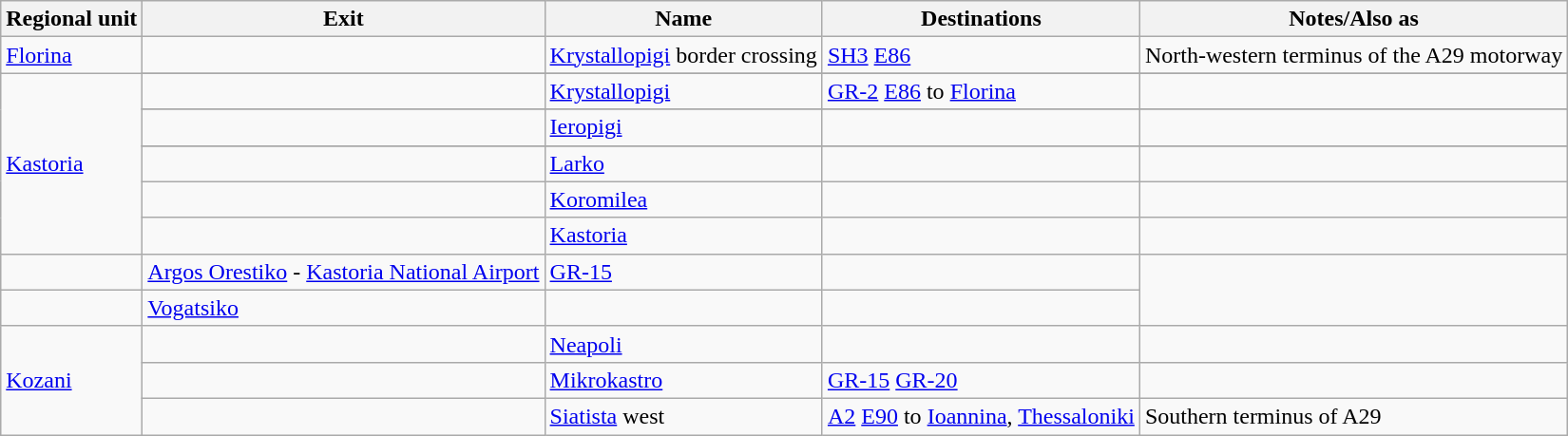<table class="wikitable collapsible uncollapsed">
<tr>
<th scope="col">Regional unit</th>
<th scope="col">Exit</th>
<th scope="col">Name</th>
<th scope="col">Destinations</th>
<th scope="col">Notes/Also as</th>
</tr>
<tr>
<td><a href='#'>Florina</a></td>
<td></td>
<td><a href='#'>Krystallopigi</a> border crossing</td>
<td> <a href='#'>SH3</a>  <a href='#'>E86</a> <br> </td>
<td>North-western terminus of the   A29 motorway</td>
</tr>
<tr>
<td rowspan= 8><a href='#'>Kastoria</a></td>
</tr>
<tr>
<td></td>
<td><a href='#'>Krystallopigi</a></td>
<td> <a href='#'>GR-2</a>  <a href='#'>E86</a> to <a href='#'>Florina</a></td>
<td></td>
</tr>
<tr>
</tr>
<tr>
<td></td>
<td><a href='#'>Ieropigi</a></td>
<td></td>
<td></td>
</tr>
<tr>
</tr>
<tr>
<td></td>
<td><a href='#'>Larko</a></td>
<td></td>
<td></td>
</tr>
<tr>
<td></td>
<td><a href='#'>Koromilea</a></td>
<td></td>
<td></td>
</tr>
<tr>
<td></td>
<td><a href='#'>Kastoria</a></td>
<td></td>
<td></td>
</tr>
<tr>
<td></td>
<td><a href='#'>Argos Orestiko</a> - <a href='#'>Kastoria National Airport</a></td>
<td> <a href='#'>GR-15</a></td>
<td></td>
</tr>
<tr>
<td></td>
<td><a href='#'>Vogatsiko</a></td>
<td></td>
<td></td>
</tr>
<tr>
<td rowspan= 13><a href='#'>Kozani</a></td>
<td></td>
<td><a href='#'>Neapoli</a></td>
<td></td>
<td></td>
</tr>
<tr>
<td></td>
<td><a href='#'>Mikrokastro</a></td>
<td> <a href='#'>GR-15</a>  <a href='#'>GR-20</a></td>
<td></td>
</tr>
<tr>
<td></td>
<td><a href='#'>Siatista</a> west</td>
<td> <a href='#'>A2</a>  <a href='#'>E90</a> to <a href='#'>Ioannina</a>, <a href='#'>Thessaloniki</a></td>
<td>Southern terminus of A29</td>
</tr>
</table>
